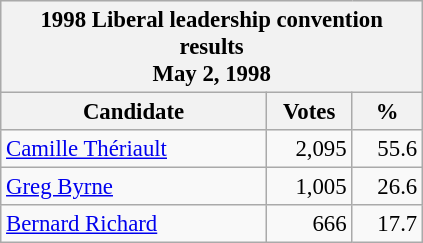<table class="wikitable" style="font-size: 95%;">
<tr style="background-color:#E9E9E9">
<th colspan="3">1998 Liberal leadership convention results<br>May 2, 1998</th>
</tr>
<tr>
<th style="width: 170px">Candidate</th>
<th style="width: 50px">Votes</th>
<th style="width: 40px">%</th>
</tr>
<tr>
<td style="width: 170px"><a href='#'>Camille Thériault</a></td>
<td align="right">2,095</td>
<td align="right">55.6</td>
</tr>
<tr>
<td style="width: 170px"><a href='#'>Greg Byrne</a></td>
<td align="right">1,005</td>
<td align="right">26.6</td>
</tr>
<tr>
<td style="width: 170px"><a href='#'>Bernard Richard</a></td>
<td align="right">666</td>
<td align="right">17.7</td>
</tr>
</table>
